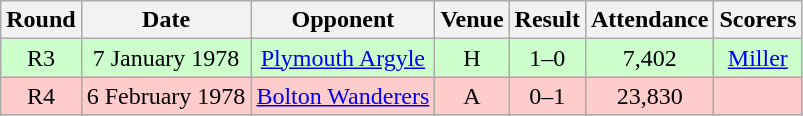<table class="wikitable" style="font-size:100%; text-align:center">
<tr>
<th>Round</th>
<th>Date</th>
<th>Opponent</th>
<th>Venue</th>
<th>Result</th>
<th>Attendance</th>
<th>Scorers</th>
</tr>
<tr style="background-color: #CCFFCC;">
<td>R3</td>
<td>7 January 1978</td>
<td><a href='#'>Plymouth Argyle</a></td>
<td>H</td>
<td>1–0</td>
<td>7,402</td>
<td><a href='#'>Miller</a></td>
</tr>
<tr style="background-color: #FFCCCC;">
<td>R4</td>
<td>6 February 1978</td>
<td><a href='#'>Bolton Wanderers</a></td>
<td>A</td>
<td>0–1</td>
<td>23,830</td>
<td></td>
</tr>
</table>
